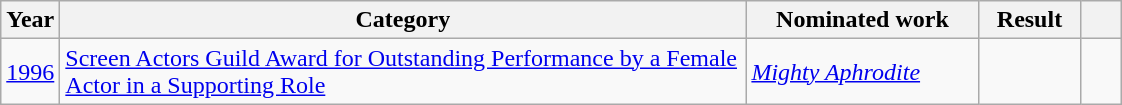<table class="wikitable">
<tr>
<th>Year</th>
<th width="450">Category</th>
<th width="148">Nominated work</th>
<th width="60">Result</th>
<th width="20" class="unsortable"></th>
</tr>
<tr>
<td><a href='#'>1996</a></td>
<td><a href='#'>Screen Actors Guild Award for Outstanding Performance by a Female Actor in a Supporting Role</a></td>
<td><em><a href='#'>Mighty Aphrodite</a></em></td>
<td></td>
<td></td>
</tr>
</table>
